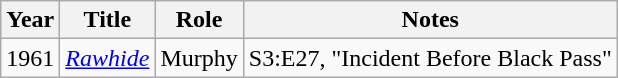<table class="wikitable">
<tr>
<th>Year</th>
<th>Title</th>
<th>Role</th>
<th>Notes</th>
</tr>
<tr>
<td>1961</td>
<td><em><a href='#'>Rawhide</a></em></td>
<td>Murphy</td>
<td>S3:E27, "Incident Before Black Pass"</td>
</tr>
</table>
